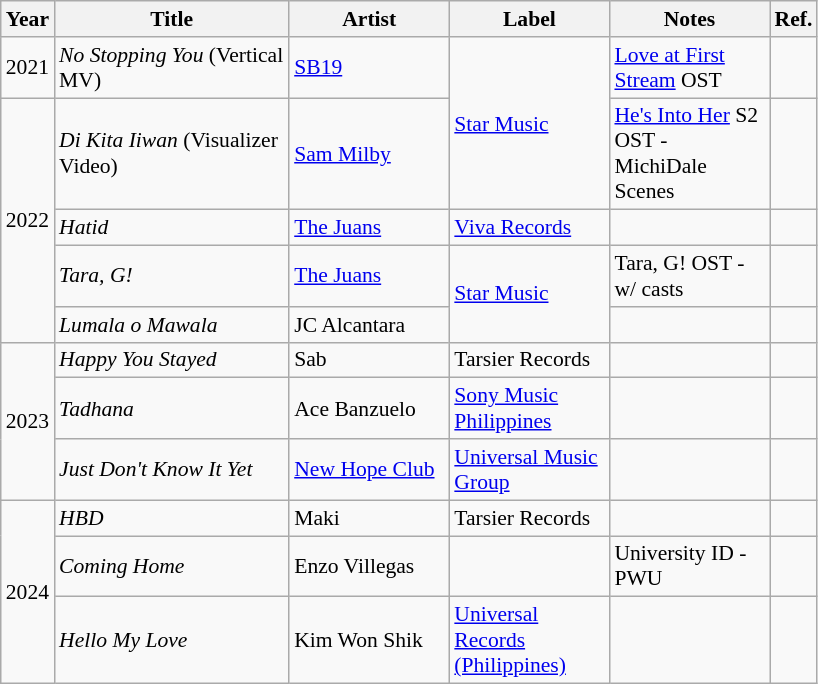<table class="wikitable" style="font-size:90%">
<tr>
<th width="10">Year</th>
<th width="150">Title</th>
<th width="100">Artist</th>
<th width="100">Label</th>
<th width="100">Notes</th>
<th width="10">Ref.</th>
</tr>
<tr>
<td align="center">2021</td>
<td><em>No Stopping You</em> (Vertical MV)</td>
<td><a href='#'>SB19</a></td>
<td rowspan="2"><a href='#'>Star Music</a></td>
<td><a href='#'>Love at First Stream</a> OST</td>
<td align="center"></td>
</tr>
<tr>
<td rowspan="4" align="center">2022</td>
<td><em>Di Kita Iiwan</em> (Visualizer Video)</td>
<td><a href='#'>Sam Milby</a></td>
<td><a href='#'>He's Into Her</a> S2 OST - MichiDale Scenes</td>
<td></td>
</tr>
<tr>
<td><em>Hatid</em></td>
<td><a href='#'>The Juans</a></td>
<td><a href='#'>Viva Records</a></td>
<td></td>
<td align="center"></td>
</tr>
<tr>
<td><em>Tara, G!</em></td>
<td><a href='#'>The Juans</a></td>
<td rowspan="2"><a href='#'>Star Music</a></td>
<td>Tara, G! OST - w/ casts</td>
<td align="center"></td>
</tr>
<tr>
<td><em>Lumala o Mawala</em></td>
<td>JC Alcantara</td>
<td></td>
<td align="center"></td>
</tr>
<tr>
<td rowspan="3" align="center">2023</td>
<td><em>Happy You Stayed</em></td>
<td>Sab</td>
<td>Tarsier Records</td>
<td></td>
<td align="center"></td>
</tr>
<tr>
<td><em>Tadhana</em></td>
<td>Ace Banzuelo</td>
<td><a href='#'>Sony Music Philippines</a></td>
<td></td>
<td align="center"></td>
</tr>
<tr>
<td><em>Just Don't Know It Yet</em></td>
<td><a href='#'>New Hope Club</a></td>
<td><a href='#'>Universal Music Group</a></td>
<td></td>
<td align="center"></td>
</tr>
<tr>
<td rowspan="3">2024</td>
<td><em>HBD</em></td>
<td>Maki</td>
<td>Tarsier Records</td>
<td></td>
<td align="center"></td>
</tr>
<tr>
<td><em>Coming Home</em></td>
<td>Enzo Villegas</td>
<td></td>
<td>University ID - PWU</td>
<td align="center"></td>
</tr>
<tr>
<td><em>Hello My Love</em></td>
<td>Kim Won Shik</td>
<td><a href='#'>Universal Records (Philippines)</a></td>
<td></td>
<td align="center"></td>
</tr>
</table>
